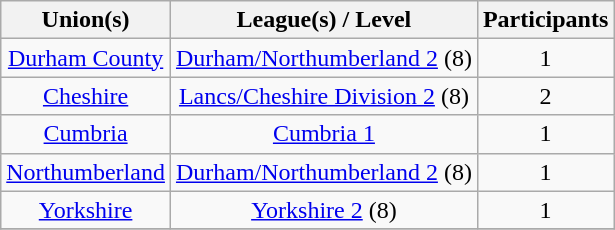<table class="wikitable" style="text-align: center">
<tr>
<th>Union(s)</th>
<th>League(s) / Level</th>
<th>Participants</th>
</tr>
<tr>
<td><a href='#'>Durham County</a></td>
<td><a href='#'>Durham/Northumberland 2</a> (8)</td>
<td>1</td>
</tr>
<tr>
<td><a href='#'>Cheshire</a></td>
<td><a href='#'>Lancs/Cheshire Division 2</a> (8)</td>
<td>2</td>
</tr>
<tr>
<td><a href='#'>Cumbria</a></td>
<td><a href='#'>Cumbria 1</a></td>
<td>1</td>
</tr>
<tr>
<td><a href='#'>Northumberland</a></td>
<td><a href='#'>Durham/Northumberland 2</a> (8)</td>
<td>1</td>
</tr>
<tr>
<td><a href='#'>Yorkshire</a></td>
<td><a href='#'>Yorkshire 2</a> (8)</td>
<td>1</td>
</tr>
<tr>
</tr>
</table>
